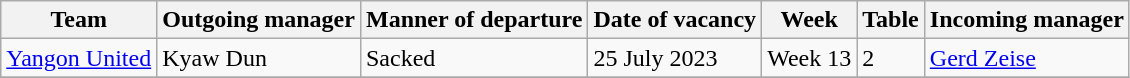<table class="wikitable">
<tr>
<th>Team</th>
<th>Outgoing manager</th>
<th>Manner of departure</th>
<th>Date of vacancy</th>
<th>Week</th>
<th>Table</th>
<th>Incoming manager</th>
</tr>
<tr>
<td><a href='#'>Yangon United</a></td>
<td> Kyaw Dun</td>
<td>Sacked</td>
<td>25 July 2023</td>
<td>Week 13</td>
<td>2</td>
<td> <a href='#'>Gerd Zeise</a></td>
</tr>
<tr>
</tr>
</table>
